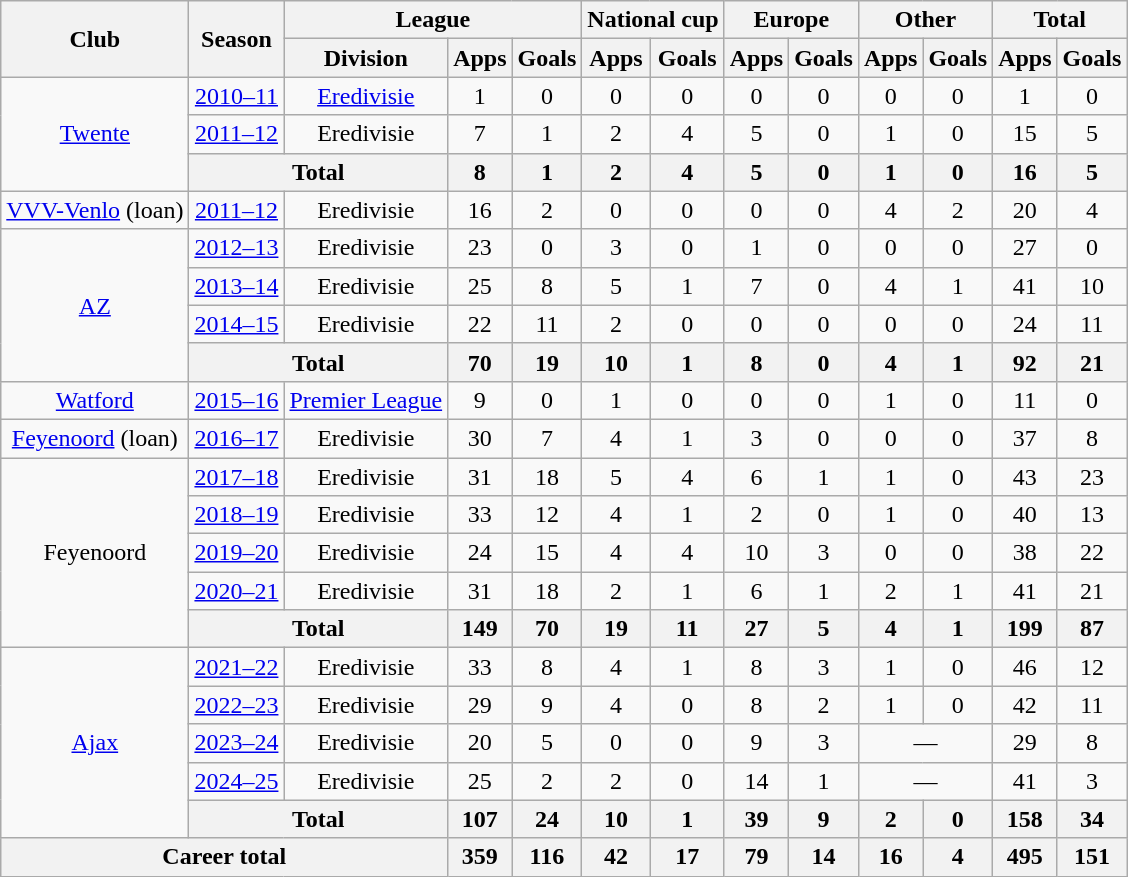<table class="wikitable" style="text-align: center;">
<tr>
<th rowspan="2">Club</th>
<th rowspan="2">Season</th>
<th colspan="3">League</th>
<th colspan="2">National cup</th>
<th colspan="2">Europe</th>
<th colspan="2">Other</th>
<th colspan="2">Total</th>
</tr>
<tr>
<th>Division</th>
<th>Apps</th>
<th>Goals</th>
<th>Apps</th>
<th>Goals</th>
<th>Apps</th>
<th>Goals</th>
<th>Apps</th>
<th>Goals</th>
<th>Apps</th>
<th>Goals</th>
</tr>
<tr>
<td rowspan="3"><a href='#'>Twente</a></td>
<td><a href='#'>2010–11</a></td>
<td><a href='#'>Eredivisie</a></td>
<td>1</td>
<td>0</td>
<td>0</td>
<td>0</td>
<td>0</td>
<td>0</td>
<td>0</td>
<td>0</td>
<td>1</td>
<td>0</td>
</tr>
<tr>
<td><a href='#'>2011–12</a></td>
<td>Eredivisie</td>
<td>7</td>
<td>1</td>
<td>2</td>
<td>4</td>
<td>5</td>
<td>0</td>
<td>1</td>
<td>0</td>
<td>15</td>
<td>5</td>
</tr>
<tr>
<th colspan="2">Total</th>
<th>8</th>
<th>1</th>
<th>2</th>
<th>4</th>
<th>5</th>
<th>0</th>
<th>1</th>
<th>0</th>
<th>16</th>
<th>5</th>
</tr>
<tr>
<td><a href='#'>VVV-Venlo</a> (loan)</td>
<td><a href='#'>2011–12</a></td>
<td>Eredivisie</td>
<td>16</td>
<td>2</td>
<td>0</td>
<td>0</td>
<td>0</td>
<td>0</td>
<td>4</td>
<td>2</td>
<td>20</td>
<td>4</td>
</tr>
<tr>
<td rowspan=4><a href='#'>AZ</a></td>
<td><a href='#'>2012–13</a></td>
<td>Eredivisie</td>
<td>23</td>
<td>0</td>
<td>3</td>
<td>0</td>
<td>1</td>
<td>0</td>
<td>0</td>
<td>0</td>
<td>27</td>
<td>0</td>
</tr>
<tr>
<td><a href='#'>2013–14</a></td>
<td>Eredivisie</td>
<td>25</td>
<td>8</td>
<td>5</td>
<td>1</td>
<td>7</td>
<td>0</td>
<td>4</td>
<td>1</td>
<td>41</td>
<td>10</td>
</tr>
<tr>
<td><a href='#'>2014–15</a></td>
<td>Eredivisie</td>
<td>22</td>
<td>11</td>
<td>2</td>
<td>0</td>
<td>0</td>
<td>0</td>
<td>0</td>
<td>0</td>
<td>24</td>
<td>11</td>
</tr>
<tr>
<th colspan="2">Total</th>
<th>70</th>
<th>19</th>
<th>10</th>
<th>1</th>
<th>8</th>
<th>0</th>
<th>4</th>
<th>1</th>
<th>92</th>
<th>21</th>
</tr>
<tr>
<td><a href='#'>Watford</a></td>
<td><a href='#'>2015–16</a></td>
<td><a href='#'>Premier League</a></td>
<td>9</td>
<td>0</td>
<td>1</td>
<td>0</td>
<td>0</td>
<td>0</td>
<td>1</td>
<td>0</td>
<td>11</td>
<td>0</td>
</tr>
<tr>
<td><a href='#'>Feyenoord</a> (loan)</td>
<td><a href='#'>2016–17</a></td>
<td>Eredivisie</td>
<td>30</td>
<td>7</td>
<td>4</td>
<td>1</td>
<td>3</td>
<td>0</td>
<td>0</td>
<td>0</td>
<td>37</td>
<td>8</td>
</tr>
<tr>
<td rowspan=5>Feyenoord</td>
<td><a href='#'>2017–18</a></td>
<td>Eredivisie</td>
<td>31</td>
<td>18</td>
<td>5</td>
<td>4</td>
<td>6</td>
<td>1</td>
<td>1</td>
<td>0</td>
<td>43</td>
<td>23</td>
</tr>
<tr>
<td><a href='#'>2018–19</a></td>
<td>Eredivisie</td>
<td>33</td>
<td>12</td>
<td>4</td>
<td>1</td>
<td>2</td>
<td>0</td>
<td>1</td>
<td>0</td>
<td>40</td>
<td>13</td>
</tr>
<tr>
<td><a href='#'>2019–20</a></td>
<td>Eredivisie</td>
<td>24</td>
<td>15</td>
<td>4</td>
<td>4</td>
<td>10</td>
<td>3</td>
<td>0</td>
<td>0</td>
<td>38</td>
<td>22</td>
</tr>
<tr>
<td><a href='#'>2020–21</a></td>
<td>Eredivisie</td>
<td>31</td>
<td>18</td>
<td>2</td>
<td>1</td>
<td>6</td>
<td>1</td>
<td>2</td>
<td>1</td>
<td>41</td>
<td>21</td>
</tr>
<tr>
<th colspan="2">Total</th>
<th>149</th>
<th>70</th>
<th>19</th>
<th>11</th>
<th>27</th>
<th>5</th>
<th>4</th>
<th>1</th>
<th>199</th>
<th>87</th>
</tr>
<tr>
<td rowspan="5"><a href='#'>Ajax</a></td>
<td><a href='#'>2021–22</a></td>
<td>Eredivisie</td>
<td>33</td>
<td>8</td>
<td>4</td>
<td>1</td>
<td>8</td>
<td>3</td>
<td>1</td>
<td>0</td>
<td>46</td>
<td>12</td>
</tr>
<tr>
<td><a href='#'>2022–23</a></td>
<td>Eredivisie</td>
<td>29</td>
<td>9</td>
<td>4</td>
<td>0</td>
<td>8</td>
<td>2</td>
<td>1</td>
<td>0</td>
<td>42</td>
<td>11</td>
</tr>
<tr>
<td><a href='#'>2023–24</a></td>
<td>Eredivisie</td>
<td>20</td>
<td>5</td>
<td>0</td>
<td>0</td>
<td>9</td>
<td>3</td>
<td colspan="2">—</td>
<td>29</td>
<td>8</td>
</tr>
<tr>
<td><a href='#'>2024–25</a></td>
<td>Eredivisie</td>
<td>25</td>
<td>2</td>
<td>2</td>
<td>0</td>
<td>14</td>
<td>1</td>
<td colspan="2">—</td>
<td>41</td>
<td>3</td>
</tr>
<tr>
<th colspan="2">Total</th>
<th>107</th>
<th>24</th>
<th>10</th>
<th>1</th>
<th>39</th>
<th>9</th>
<th>2</th>
<th>0</th>
<th>158</th>
<th>34</th>
</tr>
<tr>
<th colspan="3">Career total</th>
<th>359</th>
<th>116</th>
<th>42</th>
<th>17</th>
<th>79</th>
<th>14</th>
<th>16</th>
<th>4</th>
<th>495</th>
<th>151</th>
</tr>
</table>
